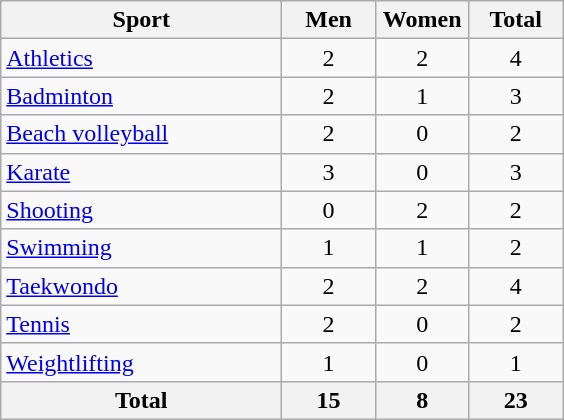<table class="wikitable sortable" style=text-align:center>
<tr>
<th width=180>Sport</th>
<th width=55>Men</th>
<th width=55>Women</th>
<th width=55>Total</th>
</tr>
<tr>
<td align="left"><a href='#'>Athletics</a></td>
<td>2</td>
<td>2</td>
<td>4</td>
</tr>
<tr>
<td align="left"><a href='#'>Badminton</a></td>
<td>2</td>
<td>1</td>
<td>3</td>
</tr>
<tr>
<td align="left"><a href='#'>Beach volleyball</a></td>
<td>2</td>
<td>0</td>
<td>2</td>
</tr>
<tr>
<td align="left"><a href='#'>Karate</a></td>
<td>3</td>
<td>0</td>
<td>3</td>
</tr>
<tr>
<td align="left"><a href='#'>Shooting</a></td>
<td>0</td>
<td>2</td>
<td>2</td>
</tr>
<tr>
<td align="left"><a href='#'>Swimming</a></td>
<td>1</td>
<td>1</td>
<td>2</td>
</tr>
<tr>
<td align="left"><a href='#'>Taekwondo</a></td>
<td>2</td>
<td>2</td>
<td>4</td>
</tr>
<tr>
<td align="left"><a href='#'>Tennis</a></td>
<td>2</td>
<td>0</td>
<td>2</td>
</tr>
<tr>
<td align="left"><a href='#'>Weightlifting</a></td>
<td>1</td>
<td>0</td>
<td>1</td>
</tr>
<tr>
<th>Total</th>
<th>15</th>
<th>8</th>
<th>23</th>
</tr>
</table>
